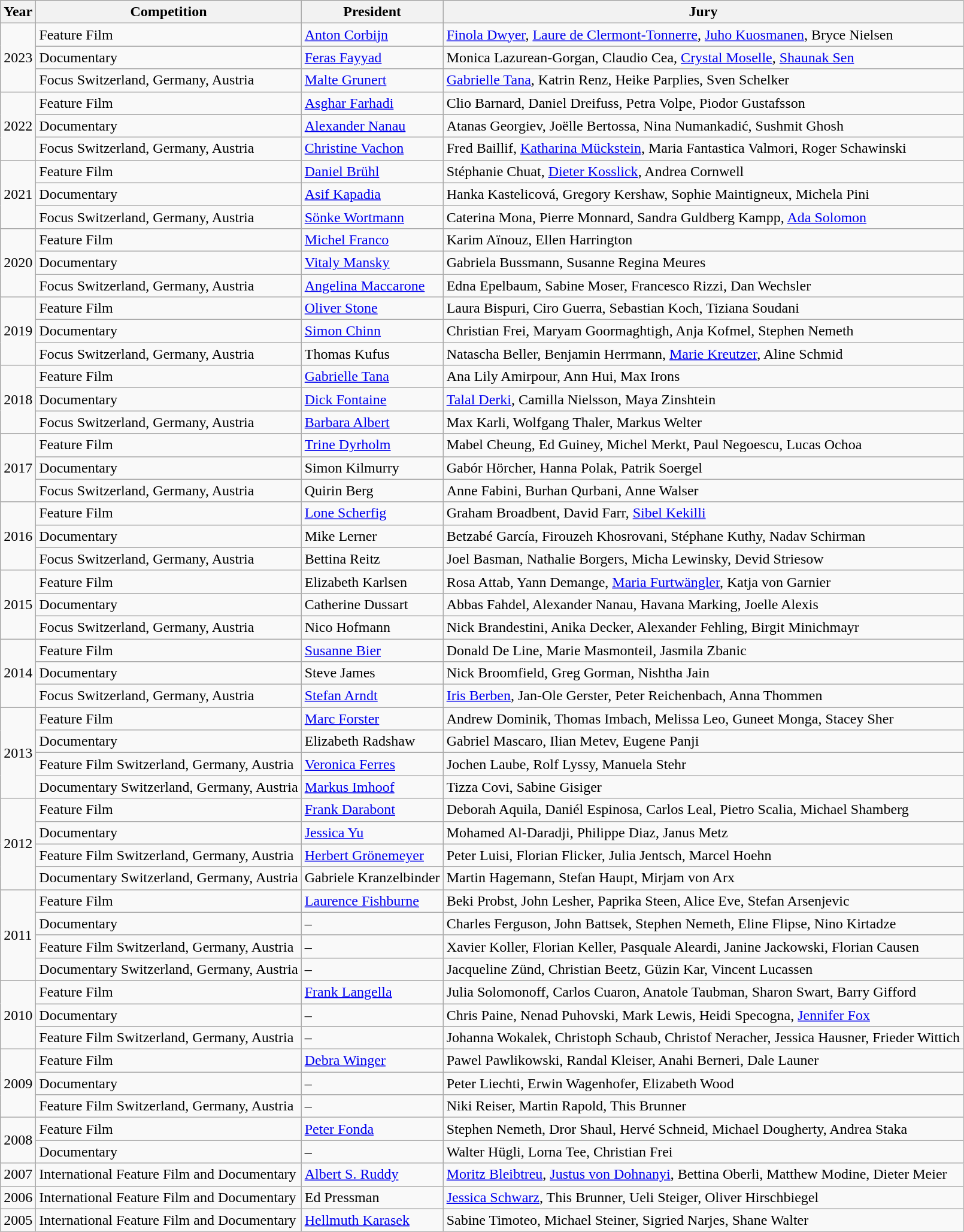<table class="wikitable">
<tr>
<th>Year</th>
<th>Competition</th>
<th>President</th>
<th>Jury</th>
</tr>
<tr>
<td rowspan="3">2023</td>
<td>Feature Film</td>
<td><a href='#'>Anton Corbijn</a></td>
<td><a href='#'>Finola Dwyer</a>, <a href='#'>Laure de Clermont-Tonnerre</a>, <a href='#'>Juho Kuosmanen</a>, Bryce Nielsen</td>
</tr>
<tr>
<td>Documentary</td>
<td><a href='#'>Feras Fayyad</a></td>
<td>Monica Lazurean-Gorgan, Claudio Cea, <a href='#'>Crystal Moselle</a>, <a href='#'>Shaunak Sen</a></td>
</tr>
<tr>
<td>Focus Switzerland, Germany, Austria</td>
<td><a href='#'>Malte Grunert</a></td>
<td><a href='#'>Gabrielle Tana</a>, Katrin Renz, Heike Parplies, Sven Schelker</td>
</tr>
<tr>
<td rowspan="3">2022</td>
<td>Feature Film</td>
<td><a href='#'>Asghar Farhadi</a></td>
<td>Clio Barnard, Daniel Dreifuss, Petra Volpe, Piodor Gustafsson</td>
</tr>
<tr>
<td>Documentary</td>
<td><a href='#'>Alexander Nanau</a></td>
<td>Atanas Georgiev, Joëlle Bertossa, Nina Numankadić, Sushmit Ghosh</td>
</tr>
<tr>
<td>Focus Switzerland, Germany, Austria</td>
<td><a href='#'>Christine Vachon</a></td>
<td>Fred Baillif, <a href='#'>Katharina Mückstein</a>, Maria Fantastica Valmori, Roger Schawinski</td>
</tr>
<tr>
<td rowspan="3">2021</td>
<td>Feature Film</td>
<td><a href='#'>Daniel Brühl</a></td>
<td>Stéphanie Chuat, <a href='#'>Dieter Kosslick</a>, Andrea Cornwell</td>
</tr>
<tr>
<td>Documentary</td>
<td><a href='#'>Asif Kapadia</a></td>
<td>Hanka Kastelicová, Gregory Kershaw, Sophie Maintigneux, Michela Pini</td>
</tr>
<tr>
<td>Focus Switzerland, Germany, Austria</td>
<td><a href='#'>Sönke Wortmann</a></td>
<td>Caterina Mona, Pierre Monnard, Sandra Guldberg Kampp, <a href='#'>Ada Solomon</a></td>
</tr>
<tr>
<td rowspan="3">2020</td>
<td>Feature Film</td>
<td><a href='#'>Michel Franco</a></td>
<td>Karim Aïnouz, Ellen Harrington</td>
</tr>
<tr>
<td>Documentary</td>
<td><a href='#'>Vitaly Mansky</a></td>
<td>Gabriela Bussmann, Susanne Regina Meures</td>
</tr>
<tr>
<td>Focus Switzerland, Germany, Austria</td>
<td><a href='#'>Angelina Maccarone</a></td>
<td>Edna Epelbaum, Sabine Moser, Francesco Rizzi, Dan Wechsler</td>
</tr>
<tr>
<td rowspan="3">2019</td>
<td>Feature Film</td>
<td><a href='#'>Oliver Stone</a></td>
<td>Laura Bispuri, Ciro Guerra, Sebastian Koch, Tiziana Soudani</td>
</tr>
<tr>
<td>Documentary</td>
<td><a href='#'>Simon Chinn</a></td>
<td>Christian Frei, Maryam Goormaghtigh, Anja Kofmel, Stephen Nemeth</td>
</tr>
<tr>
<td>Focus Switzerland, Germany, Austria</td>
<td>Thomas Kufus</td>
<td>Natascha Beller, Benjamin Herrmann, <a href='#'>Marie Kreutzer</a>, Aline Schmid</td>
</tr>
<tr>
<td rowspan="3">2018</td>
<td>Feature Film</td>
<td><a href='#'>Gabrielle Tana</a></td>
<td>Ana Lily Amirpour, Ann Hui, Max Irons</td>
</tr>
<tr>
<td>Documentary</td>
<td><a href='#'>Dick Fontaine</a></td>
<td><a href='#'>Talal Derki</a>, Camilla Nielsson, Maya Zinshtein</td>
</tr>
<tr>
<td>Focus Switzerland, Germany, Austria</td>
<td><a href='#'>Barbara Albert</a></td>
<td>Max Karli, Wolfgang Thaler, Markus Welter</td>
</tr>
<tr>
<td rowspan="3">2017</td>
<td>Feature Film</td>
<td><a href='#'>Trine Dyrholm</a></td>
<td>Mabel Cheung, Ed Guiney, Michel Merkt, Paul Negoescu, Lucas Ochoa</td>
</tr>
<tr>
<td>Documentary</td>
<td>Simon Kilmurry</td>
<td>Gabór Hörcher, Hanna Polak, Patrik Soergel</td>
</tr>
<tr>
<td>Focus Switzerland, Germany, Austria</td>
<td>Quirin Berg</td>
<td>Anne Fabini, Burhan Qurbani, Anne Walser</td>
</tr>
<tr>
<td rowspan="3">2016</td>
<td>Feature Film</td>
<td><a href='#'>Lone Scherfig</a></td>
<td>Graham Broadbent, David Farr, <a href='#'>Sibel Kekilli</a></td>
</tr>
<tr>
<td>Documentary</td>
<td>Mike Lerner</td>
<td>Betzabé García, Firouzeh Khosrovani, Stéphane Kuthy, Nadav Schirman</td>
</tr>
<tr>
<td>Focus Switzerland, Germany, Austria</td>
<td>Bettina Reitz</td>
<td>Joel Basman, Nathalie Borgers, Micha Lewinsky, Devid Striesow</td>
</tr>
<tr>
<td rowspan="3">2015</td>
<td>Feature Film</td>
<td>Elizabeth Karlsen</td>
<td>Rosa Attab, Yann Demange, <a href='#'>Maria Furtwängler</a>, Katja von Garnier</td>
</tr>
<tr>
<td>Documentary</td>
<td>Catherine Dussart</td>
<td>Abbas Fahdel, Alexander Nanau, Havana Marking, Joelle Alexis</td>
</tr>
<tr>
<td>Focus Switzerland, Germany, Austria</td>
<td>Nico Hofmann</td>
<td>Nick Brandestini, Anika Decker, Alexander Fehling, Birgit Minichmayr</td>
</tr>
<tr>
<td rowspan="3">2014</td>
<td>Feature Film</td>
<td><a href='#'>Susanne Bier</a></td>
<td>Donald De Line, Marie Masmonteil, Jasmila Zbanic</td>
</tr>
<tr>
<td>Documentary</td>
<td>Steve James</td>
<td>Nick Broomfield, Greg Gorman, Nishtha Jain</td>
</tr>
<tr>
<td>Focus Switzerland, Germany, Austria</td>
<td><a href='#'>Stefan Arndt</a></td>
<td><a href='#'>Iris Berben</a>, Jan-Ole Gerster, Peter Reichenbach, Anna Thommen</td>
</tr>
<tr>
<td rowspan="4">2013</td>
<td>Feature Film</td>
<td><a href='#'>Marc Forster</a></td>
<td>Andrew Dominik, Thomas Imbach, Melissa Leo, Guneet Monga, Stacey Sher</td>
</tr>
<tr>
<td>Documentary</td>
<td>Elizabeth Radshaw</td>
<td>Gabriel Mascaro, Ilian Metev, Eugene Panji</td>
</tr>
<tr>
<td>Feature Film Switzerland, Germany, Austria</td>
<td><a href='#'>Veronica Ferres</a></td>
<td>Jochen Laube, Rolf Lyssy, Manuela Stehr</td>
</tr>
<tr>
<td>Documentary Switzerland, Germany, Austria</td>
<td><a href='#'>Markus Imhoof</a></td>
<td>Tizza Covi, Sabine Gisiger</td>
</tr>
<tr>
<td rowspan="4">2012</td>
<td>Feature Film</td>
<td><a href='#'>Frank Darabont</a></td>
<td>Deborah Aquila, Daniél Espinosa, Carlos Leal, Pietro Scalia, Michael Shamberg</td>
</tr>
<tr>
<td>Documentary</td>
<td><a href='#'>Jessica Yu</a></td>
<td>Mohamed Al-Daradji, Philippe Diaz, Janus Metz</td>
</tr>
<tr>
<td>Feature Film Switzerland, Germany, Austria</td>
<td><a href='#'>Herbert Grönemeyer</a></td>
<td>Peter Luisi, Florian Flicker, Julia Jentsch, Marcel Hoehn</td>
</tr>
<tr>
<td>Documentary Switzerland, Germany, Austria</td>
<td>Gabriele Kranzelbinder</td>
<td>Martin Hagemann, Stefan Haupt, Mirjam von Arx</td>
</tr>
<tr>
<td rowspan="4">2011</td>
<td>Feature Film</td>
<td><a href='#'>Laurence Fishburne</a></td>
<td>Beki Probst, John Lesher, Paprika Steen, Alice Eve, Stefan Arsenjevic</td>
</tr>
<tr>
<td>Documentary</td>
<td>–</td>
<td>Charles Ferguson, John Battsek, Stephen Nemeth, Eline Flipse, Nino Kirtadze</td>
</tr>
<tr>
<td>Feature Film Switzerland, Germany, Austria</td>
<td>–</td>
<td>Xavier Koller, Florian Keller, Pasquale Aleardi, Janine Jackowski, Florian Causen</td>
</tr>
<tr>
<td>Documentary Switzerland, Germany, Austria</td>
<td>–</td>
<td>Jacqueline Zünd, Christian Beetz, Güzin Kar, Vincent Lucassen</td>
</tr>
<tr>
<td rowspan="3">2010</td>
<td>Feature Film</td>
<td><a href='#'>Frank Langella</a></td>
<td>Julia Solomonoff, Carlos Cuaron, Anatole Taubman, Sharon Swart, Barry Gifford</td>
</tr>
<tr>
<td>Documentary</td>
<td>–</td>
<td>Chris Paine, Nenad Puhovski, Mark Lewis, Heidi Specogna, <a href='#'>Jennifer Fox</a></td>
</tr>
<tr>
<td>Feature Film Switzerland, Germany, Austria</td>
<td>–</td>
<td>Johanna Wokalek, Christoph Schaub, Christof Neracher, Jessica Hausner, Frieder Wittich</td>
</tr>
<tr>
<td rowspan="3">2009</td>
<td>Feature Film</td>
<td><a href='#'>Debra Winger</a></td>
<td>Pawel Pawlikowski, Randal Kleiser, Anahi Berneri, Dale Launer</td>
</tr>
<tr>
<td>Documentary</td>
<td>–</td>
<td>Peter Liechti, Erwin Wagenhofer, Elizabeth Wood</td>
</tr>
<tr>
<td>Feature Film Switzerland, Germany, Austria</td>
<td>–</td>
<td>Niki Reiser, Martin Rapold, This Brunner</td>
</tr>
<tr>
<td rowspan="2">2008</td>
<td>Feature Film</td>
<td><a href='#'>Peter Fonda</a></td>
<td>Stephen Nemeth, Dror Shaul, Hervé Schneid, Michael Dougherty, Andrea Staka</td>
</tr>
<tr>
<td>Documentary</td>
<td>–</td>
<td>Walter Hügli, Lorna Tee, Christian Frei</td>
</tr>
<tr>
<td rowspan="1">2007</td>
<td>International Feature Film and Documentary</td>
<td><a href='#'>Albert S. Ruddy</a></td>
<td><a href='#'>Moritz Bleibtreu</a>, <a href='#'>Justus von Dohnanyi</a>, Bettina Oberli, Matthew Modine, Dieter Meier</td>
</tr>
<tr>
<td rowspan="1">2006</td>
<td>International Feature Film and Documentary</td>
<td>Ed Pressman</td>
<td><a href='#'>Jessica Schwarz</a>, This Brunner, Ueli Steiger, Oliver Hirschbiegel</td>
</tr>
<tr>
<td rowspan="1">2005</td>
<td>International Feature Film and Documentary</td>
<td><a href='#'>Hellmuth Karasek</a></td>
<td>Sabine Timoteo, Michael Steiner, Sigried Narjes, Shane Walter</td>
</tr>
</table>
